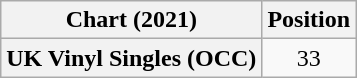<table class="wikitable sortable plainrowheaders" style="text-align:center">
<tr>
<th scope="col">Chart (2021)</th>
<th scope="col">Position</th>
</tr>
<tr>
<th scope="row">UK Vinyl Singles (OCC)</th>
<td>33</td>
</tr>
</table>
